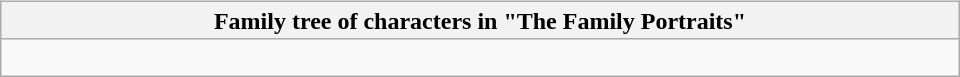<table class="wikitable collapsible collapsed" style="float:right; margin: 1ex 0 0.3em 0.7em; width: 40em; line-height:110%;">
<tr>
<th>Family tree of characters in "The Family Portraits"</th>
</tr>
<tr>
<td><br>








</td>
</tr>
</table>
